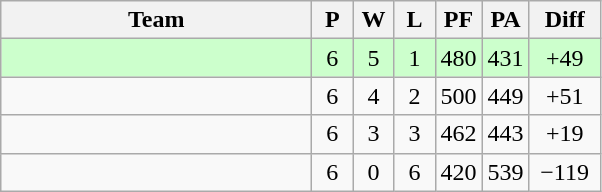<table class=wikitable style="text-align:center">
<tr>
<th width=200>Team</th>
<th width=20>P</th>
<th width=20>W</th>
<th width=20>L</th>
<th width=20>PF</th>
<th width=20>PA</th>
<th width=40>Diff</th>
</tr>
<tr bgcolor=ccffcc>
<td style="text-align:left"></td>
<td>6</td>
<td>5</td>
<td>1</td>
<td>480</td>
<td>431</td>
<td>+49</td>
</tr>
<tr>
<td style="text-align:left"></td>
<td>6</td>
<td>4</td>
<td>2</td>
<td>500</td>
<td>449</td>
<td>+51</td>
</tr>
<tr>
<td style="text-align:left"></td>
<td>6</td>
<td>3</td>
<td>3</td>
<td>462</td>
<td>443</td>
<td>+19</td>
</tr>
<tr>
<td style="text-align:left"></td>
<td>6</td>
<td>0</td>
<td>6</td>
<td>420</td>
<td>539</td>
<td>−119</td>
</tr>
</table>
